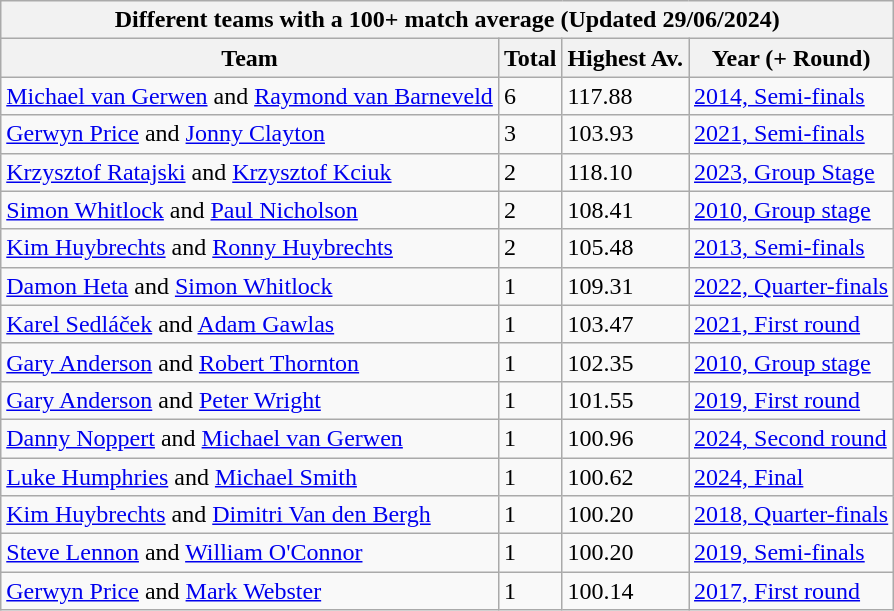<table class="wikitable sortable">
<tr>
<th colspan=4>Different teams with a 100+ match average (Updated 29/06/2024)</th>
</tr>
<tr>
<th>Team</th>
<th>Total</th>
<th>Highest Av.</th>
<th>Year (+ Round)</th>
</tr>
<tr>
<td> <a href='#'>Michael van Gerwen</a> and <a href='#'>Raymond van Barneveld</a></td>
<td>6</td>
<td>117.88</td>
<td><a href='#'>2014, Semi-finals</a></td>
</tr>
<tr>
<td> <a href='#'>Gerwyn Price</a> and <a href='#'>Jonny Clayton</a></td>
<td>3</td>
<td>103.93</td>
<td><a href='#'>2021, Semi-finals</a></td>
</tr>
<tr>
<td> <a href='#'>Krzysztof Ratajski</a> and <a href='#'>Krzysztof Kciuk</a></td>
<td>2</td>
<td>118.10</td>
<td><a href='#'>2023, Group Stage</a></td>
</tr>
<tr>
<td> <a href='#'>Simon Whitlock</a> and <a href='#'>Paul Nicholson</a></td>
<td>2</td>
<td>108.41</td>
<td><a href='#'>2010, Group stage</a></td>
</tr>
<tr>
<td> <a href='#'>Kim Huybrechts</a> and <a href='#'>Ronny Huybrechts</a></td>
<td>2</td>
<td>105.48</td>
<td><a href='#'>2013, Semi-finals</a></td>
</tr>
<tr>
<td> <a href='#'>Damon Heta</a> and <a href='#'>Simon Whitlock</a></td>
<td>1</td>
<td>109.31</td>
<td><a href='#'>2022, Quarter-finals</a></td>
</tr>
<tr>
<td> <a href='#'>Karel Sedláček</a> and <a href='#'>Adam Gawlas</a></td>
<td>1</td>
<td>103.47</td>
<td><a href='#'>2021, First round</a></td>
</tr>
<tr>
<td> <a href='#'>Gary Anderson</a> and <a href='#'>Robert Thornton</a></td>
<td>1</td>
<td>102.35</td>
<td><a href='#'>2010, Group stage</a></td>
</tr>
<tr>
<td> <a href='#'>Gary Anderson</a> and <a href='#'>Peter Wright</a></td>
<td>1</td>
<td>101.55</td>
<td><a href='#'>2019, First round</a></td>
</tr>
<tr>
<td> <a href='#'>Danny Noppert</a> and <a href='#'>Michael van Gerwen</a></td>
<td>1</td>
<td>100.96</td>
<td><a href='#'>2024, Second round</a></td>
</tr>
<tr>
<td> <a href='#'>Luke Humphries</a> and <a href='#'>Michael Smith</a></td>
<td>1</td>
<td>100.62</td>
<td><a href='#'>2024, Final</a></td>
</tr>
<tr>
<td> <a href='#'>Kim Huybrechts</a> and <a href='#'>Dimitri Van den Bergh</a></td>
<td>1</td>
<td>100.20</td>
<td><a href='#'>2018, Quarter-finals</a></td>
</tr>
<tr>
<td> <a href='#'>Steve Lennon</a> and <a href='#'>William O'Connor</a></td>
<td>1</td>
<td>100.20</td>
<td><a href='#'>2019, Semi-finals</a></td>
</tr>
<tr>
<td> <a href='#'>Gerwyn Price</a> and <a href='#'>Mark Webster</a></td>
<td>1</td>
<td>100.14</td>
<td><a href='#'>2017, First round</a></td>
</tr>
</table>
